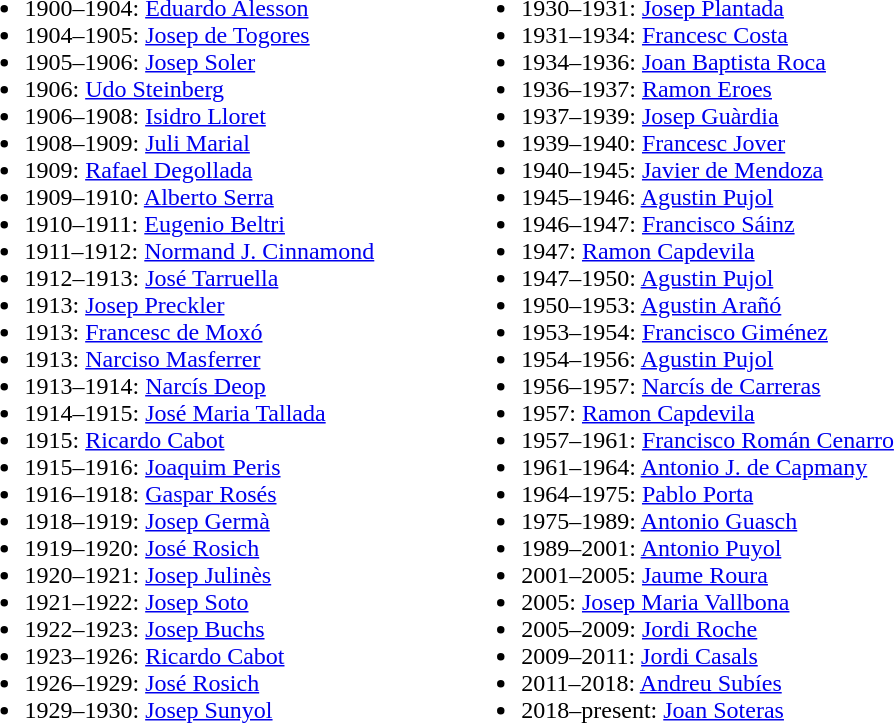<table>
<tr>
<td valign="top"><br><ul><li>1900–1904: <a href='#'>Eduardo Alesson</a></li><li>1904–1905: <a href='#'>Josep de Togores</a></li><li>1905–1906: <a href='#'>Josep Soler</a></li><li>1906: <a href='#'>Udo Steinberg</a></li><li>1906–1908: <a href='#'>Isidro Lloret</a></li><li>1908–1909: <a href='#'>Juli Marial</a></li><li>1909: <a href='#'>Rafael Degollada</a></li><li>1909–1910: <a href='#'>Alberto Serra</a></li><li>1910–1911: <a href='#'>Eugenio Beltri</a></li><li>1911–1912: <a href='#'>Normand J. Cinnamond</a></li><li>1912–1913: <a href='#'>José Tarruella</a></li><li>1913: <a href='#'>Josep Preckler</a></li><li>1913: <a href='#'>Francesc de Moxó</a></li><li>1913: <a href='#'>Narciso Masferrer</a></li><li>1913–1914: <a href='#'>Narcís Deop</a></li><li>1914–1915: <a href='#'>José Maria Tallada</a></li><li>1915: <a href='#'>Ricardo Cabot</a></li><li>1915–1916: <a href='#'>Joaquim Peris</a></li><li>1916–1918: <a href='#'>Gaspar Rosés</a></li><li>1918–1919: <a href='#'>Josep Germà</a></li><li>1919–1920: <a href='#'>José Rosich</a></li><li>1920–1921: <a href='#'>Josep Julinès</a></li><li>1921–1922: <a href='#'>Josep Soto</a></li><li>1922–1923: <a href='#'>Josep Buchs</a></li><li>1923–1926: <a href='#'>Ricardo Cabot</a></li><li>1926–1929: <a href='#'>José Rosich</a></li><li>1929–1930: <a href='#'>Josep Sunyol</a></li></ul></td>
<td width="50"> </td>
<td valign="top"><br><ul><li>1930–1931: <a href='#'>Josep Plantada</a></li><li>1931–1934: <a href='#'>Francesc Costa</a></li><li>1934–1936: <a href='#'>Joan Baptista Roca</a></li><li>1936–1937: <a href='#'>Ramon Eroes</a></li><li>1937–1939: <a href='#'>Josep Guàrdia</a></li><li>1939–1940: <a href='#'>Francesc Jover</a></li><li>1940–1945: <a href='#'>Javier de Mendoza</a></li><li>1945–1946: <a href='#'>Agustin Pujol</a></li><li>1946–1947: <a href='#'>Francisco Sáinz</a></li><li>1947: <a href='#'>Ramon Capdevila</a></li><li>1947–1950: <a href='#'>Agustin Pujol</a></li><li>1950–1953: <a href='#'>Agustin Arañó</a></li><li>1953–1954: <a href='#'>Francisco Giménez</a></li><li>1954–1956: <a href='#'>Agustin Pujol</a></li><li>1956–1957: <a href='#'>Narcís de Carreras</a></li><li>1957: <a href='#'>Ramon Capdevila</a></li><li>1957–1961: <a href='#'>Francisco Román Cenarro</a></li><li>1961–1964: <a href='#'>Antonio J. de Capmany</a></li><li>1964–1975: <a href='#'>Pablo Porta</a></li><li>1975–1989: <a href='#'>Antonio Guasch</a></li><li>1989–2001: <a href='#'>Antonio Puyol</a></li><li>2001–2005: <a href='#'>Jaume Roura</a></li><li>2005: <a href='#'>Josep Maria Vallbona</a></li><li>2005–2009: <a href='#'>Jordi Roche</a></li><li>2009–2011: <a href='#'>Jordi Casals</a></li><li>2011–2018: <a href='#'>Andreu Subíes</a></li><li>2018–present: <a href='#'>Joan Soteras</a></li></ul></td>
</tr>
</table>
